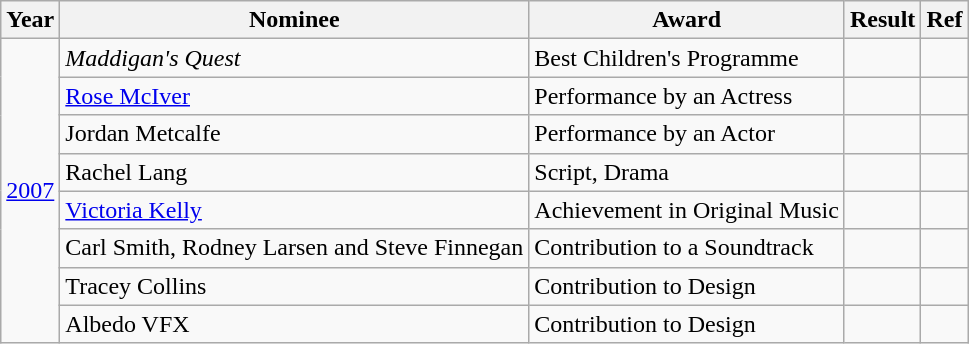<table class="wikitable">
<tr>
<th>Year</th>
<th>Nominee</th>
<th>Award</th>
<th>Result</th>
<th>Ref</th>
</tr>
<tr>
<td rowspan="8"><a href='#'>2007</a></td>
<td><em>Maddigan's Quest</em></td>
<td>Best Children's Programme</td>
<td></td>
<td></td>
</tr>
<tr>
<td><a href='#'>Rose McIver</a></td>
<td>Performance by an Actress</td>
<td></td>
<td></td>
</tr>
<tr>
<td>Jordan Metcalfe</td>
<td>Performance by an Actor</td>
<td></td>
<td></td>
</tr>
<tr>
<td>Rachel Lang</td>
<td>Script, Drama</td>
<td></td>
<td></td>
</tr>
<tr>
<td><a href='#'>Victoria Kelly</a></td>
<td>Achievement in Original Music</td>
<td></td>
<td></td>
</tr>
<tr>
<td>Carl Smith, Rodney Larsen and Steve Finnegan</td>
<td>Contribution to a Soundtrack</td>
<td></td>
<td></td>
</tr>
<tr>
<td>Tracey Collins</td>
<td>Contribution to Design</td>
<td></td>
<td></td>
</tr>
<tr>
<td>Albedo VFX</td>
<td>Contribution to Design</td>
<td></td>
</tr>
</table>
